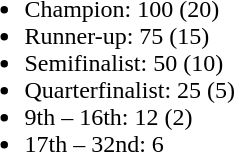<table style="float:left; margin-right:1em">
<tr>
<td><br><ul><li>Champion: 100 (20)</li><li>Runner-up: 75 (15)</li><li>Semifinalist: 50 (10)</li><li>Quarterfinalist: 25 (5)</li><li>9th – 16th: 12 (2)</li><li>17th – 32nd: 6</li></ul><br></td>
</tr>
</table>
